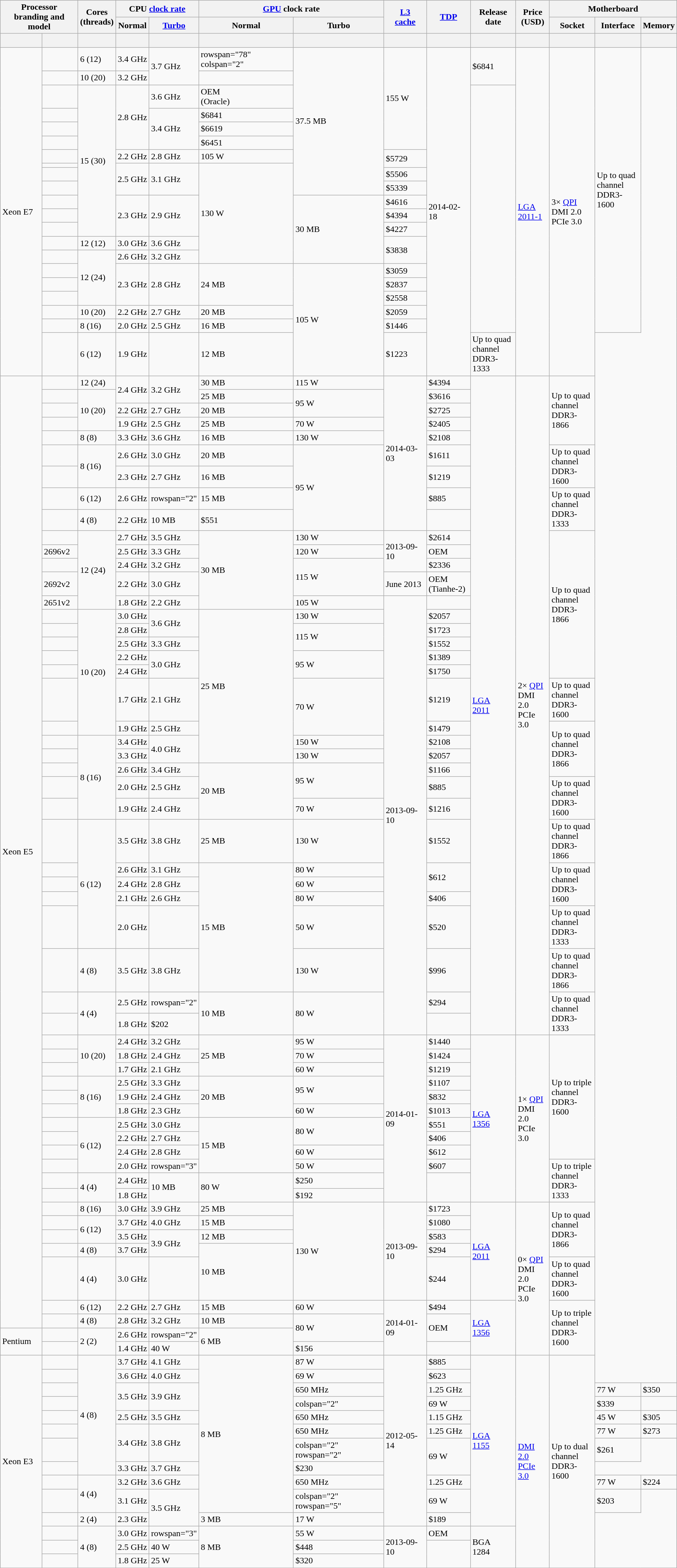<table class="wikitable sortable hover-highlight">
<tr>
<th colspan="2" rowspan="2">Processor<br>branding and model</th>
<th rowspan="2">Cores<br>(threads)</th>
<th colspan="2">CPU <a href='#'>clock rate</a></th>
<th colspan="2"><a href='#'>GPU</a> clock rate</th>
<th rowspan="2"><a href='#'>L3<br>cache</a></th>
<th rowspan="2"><a href='#'>TDP</a></th>
<th rowspan="2">Release<br>date</th>
<th rowspan="2">Price<br>(USD)</th>
<th colspan="3">Motherboard</th>
</tr>
<tr>
<th>Normal</th>
<th><a href='#'>Turbo</a></th>
<th>Normal</th>
<th>Turbo</th>
<th>Socket</th>
<th>Interface</th>
<th>Memory</th>
</tr>
<tr>
<th style="background-position:center"><br></th>
<th style="background-position:center"></th>
<th style="background-position:center"></th>
<th style="background-position:center"></th>
<th style="background-position:center"></th>
<th style="background-position:center"></th>
<th style="background-position:center"></th>
<th style="background-position:center"></th>
<th style="background-position:center"></th>
<th style="background-position:center"></th>
<th style="background-position:center"></th>
<th style="background-position:center"></th>
<th style="background-position:center"></th>
<th style="background-position:center"></th>
</tr>
<tr>
<td rowspan="21">Xeon E7</td>
<td></td>
<td>6 (12)</td>
<td>3.4 GHz</td>
<td rowspan="2">3.7 GHz</td>
<td>rowspan="78" colspan="2" </td>
<td rowspan="10">37.5 MB</td>
<td rowspan="6">155 W</td>
<td rowspan="21">2014-02-18</td>
<td rowspan="2">$6841</td>
<td rowspan="21"><a href='#'>LGA<br>2011-1</a></td>
<td rowspan="21">3× <a href='#'>QPI</a><br>DMI 2.0<br>PCIe 3.0</td>
<td rowspan="20">Up to quad<br>channel<br>DDR3-1600</td>
</tr>
<tr>
<td></td>
<td>10 (20)</td>
<td>3.2 GHz</td>
</tr>
<tr>
<td></td>
<td rowspan="11">15 (30)</td>
<td rowspan="4">2.8 GHz</td>
<td>3.6 GHz</td>
<td>OEM<br>(Oracle)</td>
</tr>
<tr>
<td></td>
<td rowspan="3">3.4 GHz</td>
<td>$6841</td>
</tr>
<tr>
<td></td>
<td>$6619</td>
</tr>
<tr>
<td></td>
<td>$6451</td>
</tr>
<tr>
<td></td>
<td>2.2 GHz</td>
<td>2.8 GHz</td>
<td>105 W</td>
<td rowspan="2">$5729</td>
</tr>
<tr>
<td></td>
<td rowspan="3">2.5 GHz</td>
<td rowspan="3">3.1 GHz</td>
<td rowspan="8">130 W</td>
</tr>
<tr>
<td></td>
<td>$5506</td>
</tr>
<tr>
<td></td>
<td>$5339</td>
</tr>
<tr>
<td></td>
<td rowspan="3">2.3 GHz</td>
<td rowspan="3">2.9 GHz</td>
<td rowspan="5">30 MB</td>
<td>$4616</td>
</tr>
<tr>
<td></td>
<td>$4394</td>
</tr>
<tr>
<td></td>
<td>$4227</td>
</tr>
<tr>
<td></td>
<td>12 (12)</td>
<td>3.0 GHz</td>
<td>3.6 GHz</td>
<td rowspan="2">$3838</td>
</tr>
<tr>
<td></td>
<td rowspan="4">12 (24)</td>
<td>2.6 GHz</td>
<td>3.2 GHz</td>
</tr>
<tr>
<td></td>
<td rowspan="3">2.3 GHz</td>
<td rowspan="3">2.8 GHz</td>
<td rowspan="3">24 MB</td>
<td rowspan="6">105 W</td>
<td>$3059</td>
</tr>
<tr>
<td></td>
<td>$2837</td>
</tr>
<tr>
<td></td>
<td>$2558</td>
</tr>
<tr>
<td></td>
<td>10 (20)</td>
<td>2.2 GHz</td>
<td>2.7 GHz</td>
<td>20 MB</td>
<td>$2059</td>
</tr>
<tr>
<td></td>
<td>8 (16)</td>
<td>2.0 GHz</td>
<td>2.5 GHz</td>
<td>16 MB</td>
<td>$1446</td>
</tr>
<tr>
<td></td>
<td>6 (12)</td>
<td>1.9 GHz</td>
<td></td>
<td>12 MB</td>
<td>$1223</td>
<td>Up to quad<br>channel<br>DDR3-1333</td>
</tr>
<tr>
<td rowspan="53">Xeon E5</td>
<td></td>
<td>12 (24)</td>
<td rowspan="2">2.4 GHz</td>
<td rowspan="2">3.2 GHz</td>
<td>30 MB</td>
<td>115 W</td>
<td rowspan="9">2014-03-03</td>
<td>$4394</td>
<td rowspan="34"><a href='#'>LGA<br>2011</a></td>
<td rowspan="34">2× <a href='#'>QPI</a><br>DMI 2.0<br>PCIe 3.0</td>
<td rowspan="5">Up to quad<br>channel<br>DDR3-1866</td>
</tr>
<tr>
<td></td>
<td rowspan="3">10 (20)</td>
<td>25 MB</td>
<td rowspan="2">95 W</td>
<td>$3616</td>
</tr>
<tr>
<td></td>
<td>2.2 GHz</td>
<td>2.7 GHz</td>
<td>20 MB</td>
<td>$2725</td>
</tr>
<tr>
<td></td>
<td>1.9 GHz</td>
<td>2.5 GHz</td>
<td>25 MB</td>
<td>70 W</td>
<td>$2405</td>
</tr>
<tr>
<td></td>
<td>8 (8)</td>
<td>3.3 GHz</td>
<td>3.6 GHz</td>
<td>16 MB</td>
<td>130 W</td>
<td>$2108</td>
</tr>
<tr>
<td></td>
<td rowspan="2">8 (16)</td>
<td>2.6 GHz</td>
<td>3.0 GHz</td>
<td>20 MB</td>
<td rowspan="4">95 W</td>
<td>$1611</td>
<td rowspan="2">Up to quad<br>channel<br>DDR3-1600</td>
</tr>
<tr>
<td></td>
<td>2.3 GHz</td>
<td>2.7 GHz</td>
<td>16 MB</td>
<td>$1219</td>
</tr>
<tr>
<td></td>
<td>6 (12)</td>
<td>2.6 GHz</td>
<td>rowspan="2" </td>
<td>15 MB</td>
<td>$885</td>
<td rowspan="2">Up to quad<br>channel<br>DDR3-1333</td>
</tr>
<tr>
<td></td>
<td>4 (8)</td>
<td>2.2 GHz</td>
<td>10 MB</td>
<td>$551</td>
</tr>
<tr>
<td></td>
<td rowspan="5">12 (24)</td>
<td>2.7 GHz</td>
<td>3.5 GHz</td>
<td rowspan="5">30 MB</td>
<td>130 W</td>
<td rowspan="3">2013-09-10</td>
<td>$2614</td>
<td rowspan="10">Up to quad<br>channel<br>DDR3-1866</td>
</tr>
<tr>
<td>2696v2</td>
<td>2.5 GHz</td>
<td>3.3 GHz</td>
<td>120 W</td>
<td>OEM</td>
</tr>
<tr>
<td></td>
<td>2.4 GHz</td>
<td>3.2 GHz</td>
<td rowspan="2">115 W</td>
<td>$2336</td>
</tr>
<tr>
<td>2692v2</td>
<td>2.2 GHz</td>
<td>3.0 GHz</td>
<td>June 2013</td>
<td>OEM<br>(Tianhe-2)</td>
</tr>
<tr>
<td>2651v2</td>
<td>1.8 GHz</td>
<td>2.2 GHz</td>
<td>105 W</td>
<td rowspan="21">2013-09-10</td>
<td></td>
</tr>
<tr>
<td></td>
<td rowspan="7">10 (20)</td>
<td>3.0 GHz</td>
<td rowspan="2">3.6 GHz</td>
<td rowspan="9">25 MB</td>
<td>130 W</td>
<td>$2057</td>
</tr>
<tr>
<td></td>
<td>2.8 GHz</td>
<td rowspan="2">115 W</td>
<td>$1723</td>
</tr>
<tr>
<td></td>
<td>2.5 GHz</td>
<td>3.3 GHz</td>
<td>$1552</td>
</tr>
<tr>
<td></td>
<td>2.2 GHz</td>
<td rowspan="2">3.0 GHz</td>
<td rowspan="2">95 W</td>
<td>$1389</td>
</tr>
<tr>
<td></td>
<td>2.4 GHz</td>
<td>$1750</td>
</tr>
<tr>
<td></td>
<td>1.7 GHz</td>
<td>2.1 GHz</td>
<td rowspan="2">70 W</td>
<td>$1219</td>
<td>Up to quad<br>channel<br>DDR3-1600</td>
</tr>
<tr>
<td></td>
<td>1.9 GHz</td>
<td>2.5 GHz</td>
<td>$1479</td>
<td rowspan="4">Up to quad<br>channel<br>DDR3-1866</td>
</tr>
<tr>
<td></td>
<td rowspan="5">8 (16)</td>
<td>3.4 GHz</td>
<td rowspan="2">4.0 GHz</td>
<td>150 W</td>
<td>$2108</td>
</tr>
<tr>
<td></td>
<td>3.3 GHz</td>
<td>130 W</td>
<td>$2057</td>
</tr>
<tr>
<td></td>
<td>2.6 GHz</td>
<td>3.4 GHz</td>
<td rowspan="3">20 MB</td>
<td rowspan="2">95 W</td>
<td>$1166</td>
</tr>
<tr>
<td></td>
<td>2.0 GHz</td>
<td>2.5 GHz</td>
<td>$885</td>
<td rowspan="2">Up to quad<br>channel<br>DDR3-1600</td>
</tr>
<tr>
<td></td>
<td>1.9 GHz</td>
<td>2.4 GHz</td>
<td>70 W</td>
<td>$1216</td>
</tr>
<tr>
<td></td>
<td rowspan="5">6 (12)</td>
<td>3.5 GHz</td>
<td>3.8 GHz</td>
<td>25 MB</td>
<td>130 W</td>
<td>$1552</td>
<td>Up to quad<br>channel<br>DDR3-1866</td>
</tr>
<tr>
<td></td>
<td>2.6 GHz</td>
<td>3.1 GHz</td>
<td rowspan="5">15 MB</td>
<td>80 W</td>
<td rowspan="2">$612</td>
<td rowspan="3">Up to quad<br>channel<br>DDR3-1600</td>
</tr>
<tr>
<td></td>
<td>2.4 GHz</td>
<td>2.8 GHz</td>
<td>60 W</td>
</tr>
<tr>
<td></td>
<td>2.1 GHz</td>
<td>2.6 GHz</td>
<td>80 W</td>
<td>$406</td>
</tr>
<tr>
<td></td>
<td>2.0 GHz</td>
<td></td>
<td>50 W</td>
<td>$520</td>
<td>Up to quad<br>channel<br>DDR3-1333</td>
</tr>
<tr>
<td></td>
<td>4 (8)</td>
<td>3.5 GHz</td>
<td>3.8 GHz</td>
<td>130 W</td>
<td>$996</td>
<td>Up to quad<br>channel<br>DDR3-1866</td>
</tr>
<tr>
<td></td>
<td rowspan="2">4 (4)</td>
<td>2.5 GHz</td>
<td>rowspan="2" </td>
<td rowspan="2">10 MB</td>
<td rowspan="2">80 W</td>
<td>$294</td>
<td rowspan="2">Up to quad<br>channel<br>DDR3-1333</td>
</tr>
<tr>
<td></td>
<td>1.8 GHz</td>
<td>$202</td>
</tr>
<tr>
<td></td>
<td rowspan="3">10 (20)</td>
<td>2.4 GHz</td>
<td>3.2 GHz</td>
<td rowspan="3">25 MB</td>
<td>95 W</td>
<td rowspan="12">2014-01-09</td>
<td>$1440</td>
<td rowspan="12"><a href='#'>LGA<br>1356</a></td>
<td rowspan="12">1× <a href='#'>QPI</a><br>DMI 2.0<br>PCIe 3.0</td>
<td rowspan="9">Up to triple<br>channel<br>DDR3-1600</td>
</tr>
<tr>
<td></td>
<td>1.8 GHz</td>
<td>2.4 GHz</td>
<td>70 W</td>
<td>$1424</td>
</tr>
<tr>
<td></td>
<td>1.7 GHz</td>
<td>2.1 GHz</td>
<td>60 W</td>
<td>$1219</td>
</tr>
<tr>
<td></td>
<td rowspan="3">8 (16)</td>
<td>2.5 GHz</td>
<td>3.3 GHz</td>
<td rowspan="3">20 MB</td>
<td rowspan="2">95 W</td>
<td>$1107</td>
</tr>
<tr>
<td></td>
<td>1.9 GHz</td>
<td>2.4 GHz</td>
<td>$832</td>
</tr>
<tr>
<td></td>
<td>1.8 GHz</td>
<td>2.3 GHz</td>
<td>60 W</td>
<td>$1013</td>
</tr>
<tr>
<td></td>
<td rowspan="4">6 (12)</td>
<td>2.5 GHz</td>
<td>3.0 GHz</td>
<td rowspan="4">15 MB</td>
<td rowspan="2">80 W</td>
<td>$551</td>
</tr>
<tr>
<td></td>
<td>2.2 GHz</td>
<td>2.7 GHz</td>
<td>$406</td>
</tr>
<tr>
<td></td>
<td>2.4 GHz</td>
<td>2.8 GHz</td>
<td>60 W</td>
<td>$612</td>
</tr>
<tr>
<td></td>
<td>2.0 GHz</td>
<td>rowspan="3" </td>
<td>50 W</td>
<td>$607</td>
<td rowspan="3">Up to triple<br>channel<br>DDR3-1333</td>
</tr>
<tr>
<td></td>
<td rowspan="2">4 (4)</td>
<td>2.4 GHz</td>
<td rowspan="2">10 MB</td>
<td rowspan="2">80 W</td>
<td>$250</td>
</tr>
<tr>
<td></td>
<td>1.8 GHz</td>
<td>$192</td>
</tr>
<tr>
<td></td>
<td>8 (16)</td>
<td>3.0 GHz</td>
<td>3.9 GHz</td>
<td>25 MB</td>
<td rowspan="5">130 W</td>
<td rowspan="5">2013-09-10</td>
<td>$1723</td>
<td rowspan="5"><a href='#'>LGA<br>2011</a></td>
<td rowspan="9">0× <a href='#'>QPI</a><br>DMI 2.0<br>PCIe 3.0</td>
<td rowspan="4">Up to quad<br>channel<br>DDR3-1866</td>
</tr>
<tr>
<td></td>
<td rowspan="2">6 (12)</td>
<td>3.7 GHz</td>
<td>4.0 GHz</td>
<td>15 MB</td>
<td>$1080</td>
</tr>
<tr>
<td></td>
<td>3.5 GHz</td>
<td rowspan="2">3.9 GHz</td>
<td>12 MB</td>
<td>$583</td>
</tr>
<tr>
<td></td>
<td>4 (8)</td>
<td>3.7 GHz</td>
<td rowspan="2">10 MB</td>
<td>$294</td>
</tr>
<tr>
<td></td>
<td>4 (4)</td>
<td>3.0 GHz</td>
<td></td>
<td>$244</td>
<td>Up to quad<br>channel<br>DDR3-1600</td>
</tr>
<tr>
<td></td>
<td>6 (12)</td>
<td>2.2 GHz</td>
<td>2.7 GHz</td>
<td>15 MB</td>
<td>60 W</td>
<td rowspan="4">2014-01-09</td>
<td>$494</td>
<td rowspan="4"><a href='#'>LGA<br>1356</a></td>
<td rowspan="4">Up to triple<br>channel<br>DDR3-1600</td>
</tr>
<tr>
<td></td>
<td>4 (8)</td>
<td>2.8 GHz</td>
<td>3.2 GHz</td>
<td>10 MB</td>
<td rowspan="2">80 W</td>
<td rowspan="2">OEM</td>
</tr>
<tr>
<td rowspan="2">Pentium</td>
<td></td>
<td rowspan="2">2 (2)</td>
<td>2.6 GHz</td>
<td>rowspan="2" </td>
<td rowspan="2">6 MB</td>
</tr>
<tr>
<td></td>
<td>1.4 GHz</td>
<td>40 W</td>
<td>$156</td>
</tr>
<tr>
<td rowspan="14">Xeon E3</td>
<td></td>
<td rowspan="8">4 (8)</td>
<td>3.7 GHz</td>
<td>4.1 GHz</td>
<td rowspan="10">8 MB</td>
<td>87 W</td>
<td rowspan="11">2012-05-14</td>
<td>$885</td>
<td rowspan="11"><a href='#'>LGA<br>1155</a></td>
<td rowspan="14"><a href='#'>DMI 2.0</a><br><a href='#'>PCIe 3.0</a></td>
<td rowspan="14">Up to dual<br>channel<br>DDR3-1600</td>
</tr>
<tr>
<td></td>
<td>3.6 GHz</td>
<td>4.0 GHz</td>
<td>69 W</td>
<td>$623</td>
</tr>
<tr>
<td></td>
<td rowspan="2">3.5 GHz</td>
<td rowspan="2">3.9 GHz</td>
<td>650 MHz</td>
<td>1.25 GHz</td>
<td>77 W</td>
<td>$350</td>
</tr>
<tr>
<td></td>
<td>colspan="2" </td>
<td>69 W</td>
<td>$339</td>
</tr>
<tr>
<td></td>
<td>2.5 GHz</td>
<td>3.5 GHz</td>
<td>650 MHz</td>
<td>1.15 GHz</td>
<td>45 W</td>
<td>$305</td>
</tr>
<tr>
<td></td>
<td rowspan="2">3.4 GHz</td>
<td rowspan="2">3.8 GHz</td>
<td>650 MHz</td>
<td>1.25 GHz</td>
<td>77 W</td>
<td>$273</td>
</tr>
<tr>
<td></td>
<td>colspan="2" rowspan="2" </td>
<td rowspan="2">69 W</td>
<td>$261</td>
</tr>
<tr>
<td></td>
<td>3.3 GHz</td>
<td>3.7 GHz</td>
<td>$230</td>
</tr>
<tr>
<td></td>
<td rowspan="2">4 (4)</td>
<td>3.2 GHz</td>
<td>3.6 GHz</td>
<td>650 MHz</td>
<td>1.25 GHz</td>
<td>77 W</td>
<td>$224</td>
</tr>
<tr>
<td></td>
<td>3.1 GHz</td>
<td rowspan="2">3.5 GHz</td>
<td>colspan="2" rowspan="5" </td>
<td>69 W</td>
<td>$203</td>
</tr>
<tr>
<td></td>
<td>2 (4)</td>
<td>2.3 GHz</td>
<td>3 MB</td>
<td>17 W</td>
<td>$189</td>
</tr>
<tr>
<td></td>
<td rowspan="3">4 (8)</td>
<td>3.0 GHz</td>
<td>rowspan="3" </td>
<td rowspan="3">8 MB</td>
<td>55 W</td>
<td rowspan="3">2013-09-10</td>
<td>OEM</td>
<td rowspan="3">BGA<br>1284</td>
</tr>
<tr>
<td></td>
<td>2.5 GHz</td>
<td>40 W</td>
<td>$448</td>
</tr>
<tr>
<td></td>
<td>1.8 GHz</td>
<td>25 W</td>
<td>$320</td>
</tr>
</table>
